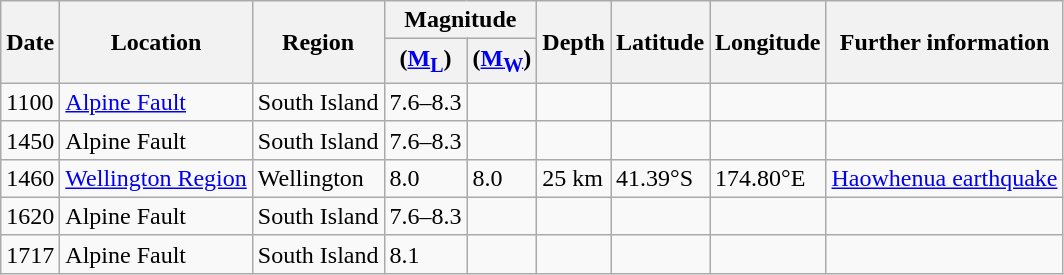<table class="wikitable sortable" ;>
<tr>
<th rowspan=2>Date</th>
<th rowspan=2>Location</th>
<th rowspan=2>Region</th>
<th colspan=2>Magnitude</th>
<th rowspan=2>Depth</th>
<th rowspan=2>Latitude</th>
<th rowspan=2>Longitude</th>
<th rowspan=2 scope="col" class="unsortable">Further information</th>
</tr>
<tr>
<th>(<a href='#'>M<sub>L</sub></a>)</th>
<th>(<a href='#'>M<sub>W</sub></a>)</th>
</tr>
<tr>
<td>1100</td>
<td><a href='#'>Alpine Fault</a></td>
<td>South Island</td>
<td>7.6–8.3</td>
<td></td>
<td></td>
<td></td>
<td></td>
<td></td>
</tr>
<tr>
<td>1450</td>
<td>Alpine Fault</td>
<td>South Island</td>
<td>7.6–8.3</td>
<td></td>
<td></td>
<td></td>
<td></td>
<td></td>
</tr>
<tr>
<td>1460</td>
<td><a href='#'>Wellington Region</a></td>
<td>Wellington</td>
<td>8.0</td>
<td>8.0</td>
<td>25 km</td>
<td>41.39°S</td>
<td>174.80°E</td>
<td><a href='#'>Haowhenua earthquake</a></td>
</tr>
<tr>
<td>1620</td>
<td>Alpine Fault</td>
<td>South Island</td>
<td>7.6–8.3</td>
<td></td>
<td></td>
<td></td>
<td></td>
<td></td>
</tr>
<tr>
<td>1717</td>
<td>Alpine Fault</td>
<td>South Island</td>
<td>8.1</td>
<td></td>
<td></td>
<td></td>
<td></td>
<td></td>
</tr>
</table>
